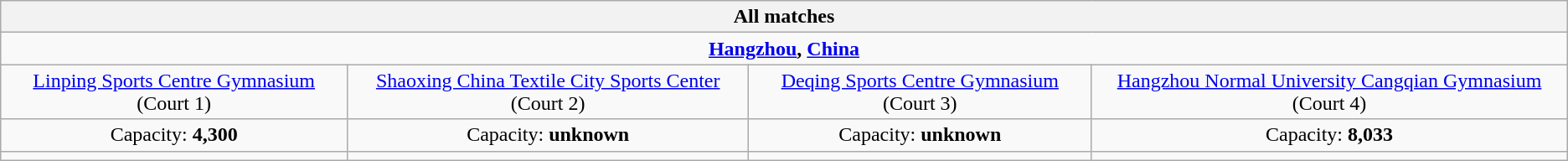<table class="wikitable" style="text-align:center">
<tr>
<th colspan=4>All matches</th>
</tr>
<tr>
<td colspan=4><strong><a href='#'>Hangzhou</a>, <a href='#'>China</a></strong></td>
</tr>
<tr>
<td><a href='#'>Linping Sports Centre Gymnasium</a> (Court 1)</td>
<td><a href='#'>Shaoxing China Textile City Sports Center</a> (Court 2)</td>
<td><a href='#'>Deqing Sports Centre Gymnasium</a> (Court 3)</td>
<td><a href='#'>Hangzhou Normal University Cangqian Gymnasium</a> (Court 4)</td>
</tr>
<tr>
<td>Capacity: <strong>4,300</strong></td>
<td>Capacity: <strong>unknown</strong></td>
<td>Capacity: <strong>unknown</strong></td>
<td>Capacity: <strong>8,033</strong></td>
</tr>
<tr>
<td></td>
<td></td>
<td></td>
<td></td>
</tr>
</table>
